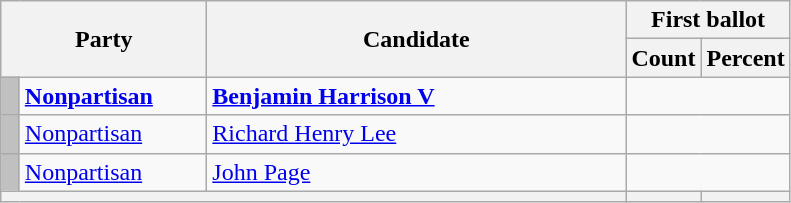<table class=wikitable>
<tr>
<th colspan=2 rowspan=2 style="width: 130px">Party</th>
<th rowspan=2 style="width: 17em">Candidate</th>
<th colspan=2>First ballot</th>
</tr>
<tr>
<th style="width: 2.5em">Count</th>
<th style="width: 2.5em">Percent</th>
</tr>
<tr>
<td style="background-color:#C0C0C0; width:5px;"></td>
<td><strong><a href='#'>Nonpartisan</a></strong></td>
<td><strong><a href='#'>Benjamin Harrison V</a></strong></td>
<td align=right colspan=2></td>
</tr>
<tr>
<td style="background-color:#C0C0C0; width:5px;"></td>
<td><a href='#'>Nonpartisan</a></td>
<td><a href='#'>Richard Henry Lee</a></td>
<td align=right colspan=2></td>
</tr>
<tr>
<td style="background-color:#C0C0C0; width:5px;"></td>
<td><a href='#'>Nonpartisan</a></td>
<td><a href='#'>John Page</a></td>
<td align=right colspan=2></td>
</tr>
<tr>
<th colspan=3></th>
<th></th>
<th></th>
</tr>
</table>
